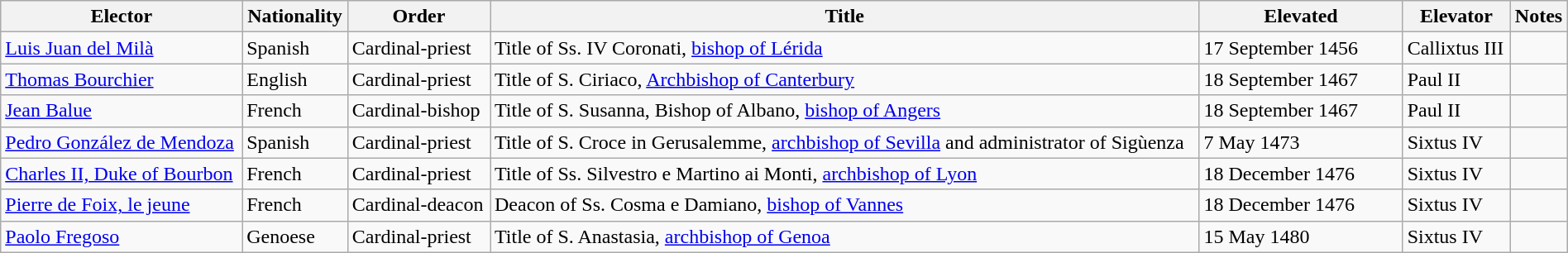<table class="wikitable sortable collapsible" style="width:100%">
<tr>
<th width="*">Elector</th>
<th width="*">Nationality</th>
<th width="*">Order</th>
<th width="*">Title</th>
<th width="13%">Elevated</th>
<th width="*">Elevator</th>
<th width="*">Notes</th>
</tr>
<tr valign="top">
<td><a href='#'>Luis Juan del Milà</a></td>
<td>Spanish</td>
<td>Cardinal-priest</td>
<td>Title of Ss. IV Coronati, <a href='#'>bishop of Lérida</a></td>
<td>17 September 1456</td>
<td>Callixtus III</td>
<td></td>
</tr>
<tr>
<td><a href='#'>Thomas Bourchier</a></td>
<td>English</td>
<td>Cardinal-priest</td>
<td>Title of S. Ciriaco, <a href='#'>Archbishop of Canterbury</a></td>
<td>18 September 1467</td>
<td>Paul II</td>
<td></td>
</tr>
<tr>
<td><a href='#'>Jean Balue</a></td>
<td>French</td>
<td>Cardinal-bishop</td>
<td>Title of S. Susanna, Bishop of Albano, <a href='#'>bishop of Angers</a></td>
<td>18 September 1467</td>
<td>Paul II</td>
<td></td>
</tr>
<tr>
<td><a href='#'>Pedro González de Mendoza</a></td>
<td>Spanish</td>
<td>Cardinal-priest</td>
<td>Title of S. Croce in Gerusalemme, <a href='#'>archbishop of Sevilla</a> and administrator of Sigùenza</td>
<td>7 May 1473</td>
<td>Sixtus IV</td>
<td></td>
</tr>
<tr>
<td><a href='#'>Charles II, Duke of Bourbon</a></td>
<td>French</td>
<td>Cardinal-priest</td>
<td>Title of Ss. Silvestro e Martino ai Monti, <a href='#'>archbishop of Lyon</a></td>
<td>18 December 1476</td>
<td>Sixtus IV</td>
<td></td>
</tr>
<tr>
<td><a href='#'>Pierre de Foix, le jeune</a></td>
<td>French</td>
<td>Cardinal-deacon</td>
<td>Deacon of Ss. Cosma e Damiano, <a href='#'>bishop of Vannes</a></td>
<td>18 December 1476</td>
<td>Sixtus IV</td>
<td></td>
</tr>
<tr>
<td><a href='#'>Paolo Fregoso</a></td>
<td>Genoese</td>
<td>Cardinal-priest</td>
<td>Title of S. Anastasia, <a href='#'>archbishop of Genoa</a></td>
<td>15 May 1480</td>
<td>Sixtus IV</td>
<td></td>
</tr>
</table>
